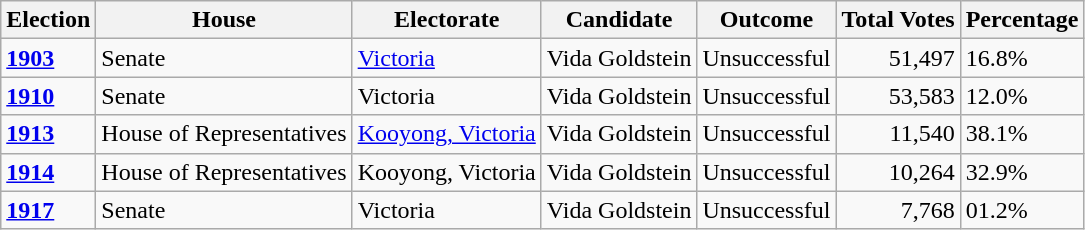<table class="wikitable">
<tr>
<th>Election</th>
<th>House</th>
<th>Electorate</th>
<th>Candidate</th>
<th>Outcome</th>
<th>Total Votes</th>
<th>Percentage</th>
</tr>
<tr>
<td><strong><a href='#'>1903</a></strong></td>
<td>Senate</td>
<td><a href='#'>Victoria</a></td>
<td>Vida Goldstein</td>
<td>Unsuccessful</td>
<td align="right">51,497</td>
<td>16.8%</td>
</tr>
<tr>
<td><strong><a href='#'>1910</a></strong></td>
<td>Senate</td>
<td>Victoria</td>
<td>Vida Goldstein</td>
<td>Unsuccessful</td>
<td align="right">53,583</td>
<td>12.0%</td>
</tr>
<tr>
<td><strong><a href='#'>1913</a></strong></td>
<td>House of Representatives</td>
<td><a href='#'>Kooyong, Victoria</a></td>
<td>Vida Goldstein</td>
<td>Unsuccessful</td>
<td align="right">11,540</td>
<td>38.1%</td>
</tr>
<tr>
<td><strong><a href='#'>1914</a></strong></td>
<td>House of Representatives</td>
<td>Kooyong, Victoria</td>
<td>Vida Goldstein</td>
<td>Unsuccessful</td>
<td align="right">10,264</td>
<td>32.9%</td>
</tr>
<tr>
<td><strong><a href='#'>1917</a></strong></td>
<td>Senate</td>
<td>Victoria</td>
<td>Vida Goldstein</td>
<td>Unsuccessful</td>
<td align="right">7,768</td>
<td>01.2%</td>
</tr>
</table>
